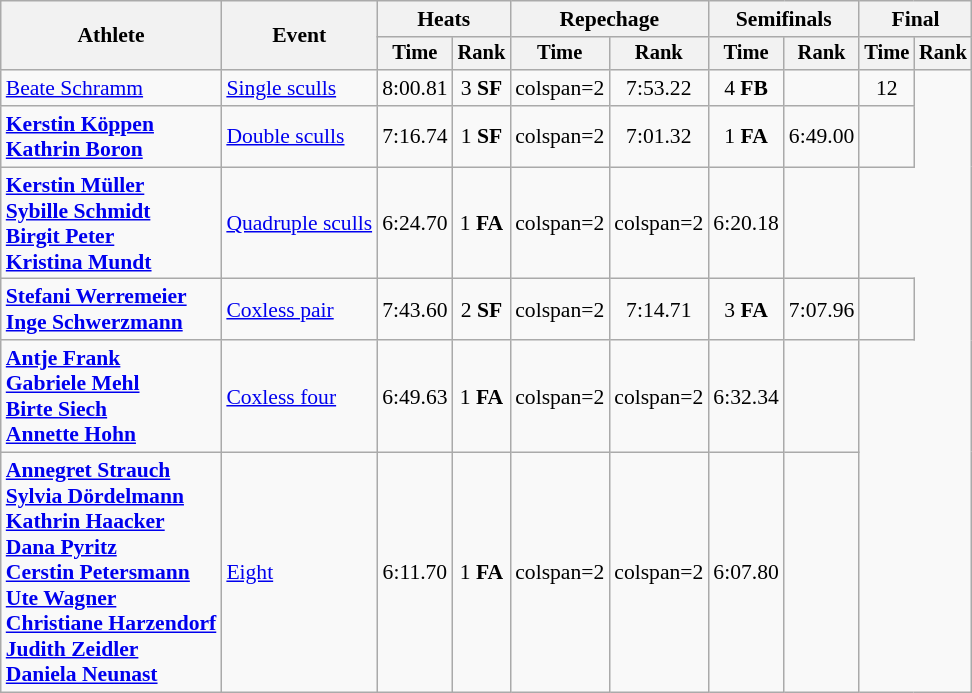<table class="wikitable" style="font-size:90%">
<tr>
<th rowspan="2">Athlete</th>
<th rowspan="2">Event</th>
<th colspan="2">Heats</th>
<th colspan="2">Repechage</th>
<th colspan="2">Semifinals</th>
<th colspan="2">Final</th>
</tr>
<tr style="font-size:95%">
<th>Time</th>
<th>Rank</th>
<th>Time</th>
<th>Rank</th>
<th>Time</th>
<th>Rank</th>
<th>Time</th>
<th>Rank</th>
</tr>
<tr align=center>
<td align=left><a href='#'>Beate Schramm</a></td>
<td align=left><a href='#'>Single sculls</a></td>
<td>8:00.81</td>
<td>3 <strong>SF</strong></td>
<td>colspan=2</td>
<td>7:53.22</td>
<td>4 <strong>FB</strong></td>
<td></td>
<td>12</td>
</tr>
<tr align=center>
<td align=left><strong><a href='#'>Kerstin Köppen</a><br><a href='#'>Kathrin Boron</a></strong></td>
<td align=left><a href='#'>Double sculls</a></td>
<td>7:16.74</td>
<td>1 <strong>SF</strong></td>
<td>colspan=2</td>
<td>7:01.32</td>
<td>1 <strong>FA</strong></td>
<td>6:49.00</td>
<td></td>
</tr>
<tr align=center>
<td align=left><strong><a href='#'>Kerstin Müller</a><br><a href='#'>Sybille Schmidt</a><br><a href='#'>Birgit Peter</a><br><a href='#'>Kristina Mundt</a></strong></td>
<td align=left><a href='#'>Quadruple sculls</a></td>
<td>6:24.70</td>
<td>1 <strong>FA</strong></td>
<td>colspan=2</td>
<td>colspan=2</td>
<td>6:20.18</td>
<td></td>
</tr>
<tr align=center>
<td align=left><strong><a href='#'>Stefani Werremeier</a><br><a href='#'>Inge Schwerzmann</a></strong></td>
<td align=left><a href='#'>Coxless pair</a></td>
<td>7:43.60</td>
<td>2 <strong>SF</strong></td>
<td>colspan=2</td>
<td>7:14.71</td>
<td>3 <strong>FA</strong></td>
<td>7:07.96</td>
<td></td>
</tr>
<tr align=center>
<td align=left><strong><a href='#'>Antje Frank</a><br><a href='#'>Gabriele Mehl</a><br><a href='#'>Birte Siech</a><br><a href='#'>Annette Hohn</a></strong></td>
<td align=left><a href='#'>Coxless four</a></td>
<td>6:49.63</td>
<td>1 <strong>FA</strong></td>
<td>colspan=2</td>
<td>colspan=2</td>
<td>6:32.34</td>
<td></td>
</tr>
<tr align=center>
<td align=left><strong><a href='#'>Annegret Strauch</a><br><a href='#'>Sylvia Dördelmann</a><br><a href='#'>Kathrin Haacker</a><br><a href='#'>Dana Pyritz</a><br><a href='#'>Cerstin Petersmann</a><br><a href='#'>Ute Wagner</a><br><a href='#'>Christiane Harzendorf</a><br><a href='#'>Judith Zeidler</a><br><a href='#'>Daniela Neunast</a></strong></td>
<td align=left><a href='#'>Eight</a></td>
<td>6:11.70</td>
<td>1 <strong>FA</strong></td>
<td>colspan=2</td>
<td>colspan=2</td>
<td>6:07.80</td>
<td></td>
</tr>
</table>
